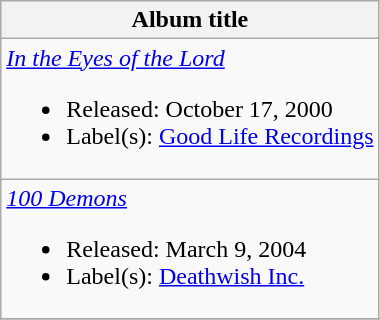<table class="wikitable">
<tr>
<th>Album title</th>
</tr>
<tr>
<td align="left"><em><a href='#'>In the Eyes of the Lord</a></em><br><ul><li>Released: October 17, 2000</li><li>Label(s): <a href='#'>Good Life Recordings</a></li></ul></td>
</tr>
<tr>
<td align="left"><em><a href='#'>100 Demons</a></em><br><ul><li>Released: March 9, 2004</li><li>Label(s): <a href='#'>Deathwish Inc.</a></li></ul></td>
</tr>
<tr>
</tr>
</table>
